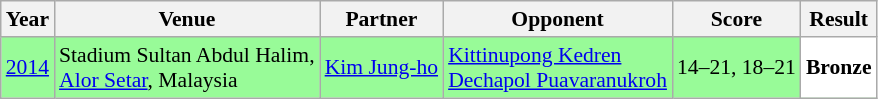<table class="sortable wikitable" style="font-size: 90%;">
<tr>
<th>Year</th>
<th>Venue</th>
<th>Partner</th>
<th>Opponent</th>
<th>Score</th>
<th>Result</th>
</tr>
<tr style="background:#98FB98">
<td align="center"><a href='#'>2014</a></td>
<td align="left">Stadium Sultan Abdul Halim,<br><a href='#'>Alor Setar</a>, Malaysia</td>
<td align="left"> <a href='#'>Kim Jung-ho</a></td>
<td align="left"> <a href='#'>Kittinupong Kedren</a> <br>  <a href='#'>Dechapol Puavaranukroh</a></td>
<td align="left">14–21, 18–21</td>
<td style="text-align:left; background:white"> <strong>Bronze</strong></td>
</tr>
</table>
